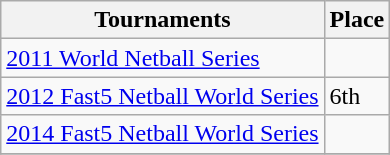<table class="wikitable collapsible">
<tr>
<th>Tournaments</th>
<th>Place</th>
</tr>
<tr>
<td><a href='#'>2011 World Netball Series</a></td>
<td></td>
</tr>
<tr>
<td><a href='#'>2012 Fast5 Netball World Series</a></td>
<td>6th</td>
</tr>
<tr>
<td><a href='#'>2014 Fast5 Netball World Series</a></td>
<td></td>
</tr>
<tr>
</tr>
</table>
